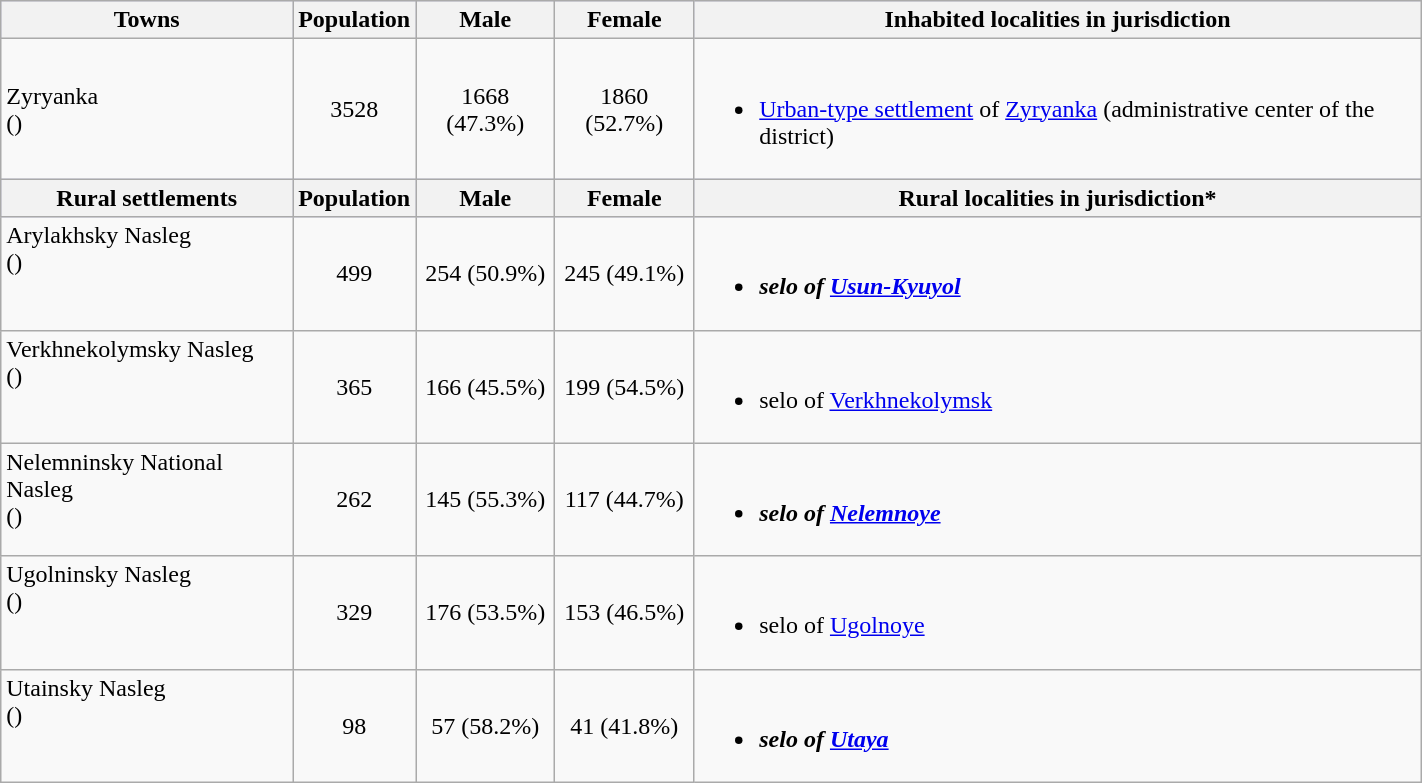<table class="wikitable" style="width:75%">
<tr bgcolor="#CCCCFF" align="left">
<th>Towns</th>
<th>Population</th>
<th>Male</th>
<th>Female</th>
<th>Inhabited localities in jurisdiction</th>
</tr>
<tr>
<td valign="center">Zyryanka<br>()</td>
<td align="center">3528</td>
<td align="center">1668 (47.3%)</td>
<td align="center">1860 (52.7%)</td>
<td><br><ul><li><a href='#'>Urban-type settlement</a> of <a href='#'>Zyryanka</a> (administrative center of the district)</li></ul></td>
</tr>
<tr bgcolor="#CCCCFF" align="left">
<th>Rural settlements</th>
<th>Population</th>
<th>Male</th>
<th>Female</th>
<th>Rural localities in jurisdiction*</th>
</tr>
<tr>
<td valign="top">Arylakhsky Nasleg<br>()</td>
<td align="center">499</td>
<td align="center">254 (50.9%)</td>
<td align="center">245 (49.1%)</td>
<td><br><ul><li><strong><em>selo<em> of <a href='#'>Usun-Kyuyol</a><strong></li></ul></td>
</tr>
<tr>
<td valign="top">Verkhnekolymsky Nasleg<br>()</td>
<td align="center">365</td>
<td align="center">166 (45.5%)</td>
<td align="center">199 (54.5%)</td>
<td><br><ul><li></em></strong>selo</em> of <a href='#'>Verkhnekolymsk</a></strong></li></ul></td>
</tr>
<tr>
<td valign="top">Nelemninsky National Nasleg<br>()</td>
<td align="center">262</td>
<td align="center">145 (55.3%)</td>
<td align="center">117 (44.7%)</td>
<td><br><ul><li><strong><em>selo<em> of <a href='#'>Nelemnoye</a><strong></li></ul></td>
</tr>
<tr>
<td valign="top">Ugolninsky Nasleg<br>()</td>
<td align="center">329</td>
<td align="center">176 (53.5%)</td>
<td align="center">153 (46.5%)</td>
<td><br><ul><li></em></strong>selo</em> of <a href='#'>Ugolnoye</a></strong></li></ul></td>
</tr>
<tr>
<td valign="top">Utainsky Nasleg<br>()</td>
<td align="center">98</td>
<td align="center">57 (58.2%)</td>
<td align="center">41 (41.8%)</td>
<td><br><ul><li><strong><em>selo<em> of <a href='#'>Utaya</a><strong></li></ul></td>
</tr>
</table>
